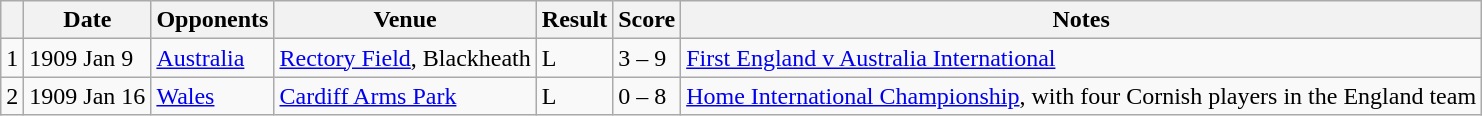<table class="wikitable" align="”centre"" border:95%;">
<tr>
<th></th>
<th>Date</th>
<th>Opponents</th>
<th>Venue</th>
<th>Result</th>
<th>Score</th>
<th>Notes</th>
</tr>
<tr>
<td>1</td>
<td>1909 Jan 9</td>
<td><a href='#'>Australia</a></td>
<td><a href='#'>Rectory Field</a>, Blackheath</td>
<td>L</td>
<td>3 – 9</td>
<td><a href='#'>First England v Australia International</a></td>
</tr>
<tr>
<td>2</td>
<td>1909 Jan 16</td>
<td><a href='#'>Wales</a></td>
<td><a href='#'>Cardiff Arms Park</a></td>
<td>L</td>
<td>0 – 8</td>
<td><a href='#'>Home International Championship</a>, with four Cornish players in the England team</td>
</tr>
</table>
